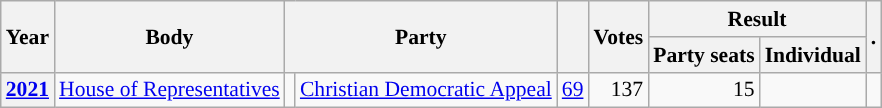<table class="wikitable plainrowheaders sortable" border=2 cellpadding=4 cellspacing=0 style="border: 1px #aaa solid; font-size: 90%; text-align:center;">
<tr>
<th scope="col" rowspan=2>Year</th>
<th scope="col" rowspan=2>Body</th>
<th scope="col" colspan=2 rowspan=2>Party</th>
<th scope="col" rowspan=2></th>
<th scope="col" rowspan=2>Votes</th>
<th scope="colgroup" colspan=2>Result</th>
<th scope="col" rowspan=2 class="unsortable">.</th>
</tr>
<tr>
<th scope="col">Party seats</th>
<th scope="col">Individual</th>
</tr>
<tr>
<th scope="row"><a href='#'>2021</a></th>
<td><a href='#'>House of Representatives</a></td>
<td style="background-color:"></td>
<td><a href='#'>Christian Democratic Appeal</a></td>
<td style=text-align:right><a href='#'>69</a></td>
<td style=text-align:right>137</td>
<td style=text-align:right>15</td>
<td></td>
<td></td>
</tr>
</table>
